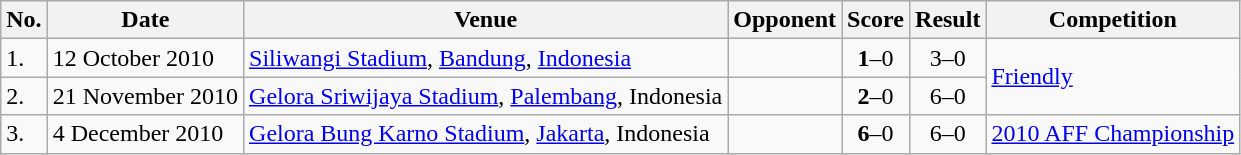<table class="wikitable">
<tr>
<th>No.</th>
<th>Date</th>
<th>Venue</th>
<th>Opponent</th>
<th>Score</th>
<th>Result</th>
<th>Competition</th>
</tr>
<tr>
<td>1.</td>
<td>12 October 2010</td>
<td><a href='#'>Siliwangi Stadium</a>, <a href='#'>Bandung</a>, <a href='#'>Indonesia</a></td>
<td></td>
<td align=center><strong>1</strong>–0</td>
<td align=center>3–0</td>
<td rowspan="2"><a href='#'>Friendly</a></td>
</tr>
<tr>
<td>2.</td>
<td>21 November 2010</td>
<td><a href='#'>Gelora Sriwijaya Stadium</a>, <a href='#'>Palembang</a>, Indonesia</td>
<td></td>
<td align=center><strong>2</strong>–0</td>
<td align=center>6–0</td>
</tr>
<tr>
<td>3.</td>
<td>4 December 2010</td>
<td><a href='#'>Gelora Bung Karno Stadium</a>, <a href='#'>Jakarta</a>, Indonesia</td>
<td></td>
<td align=center><strong>6</strong>–0</td>
<td align=center>6–0</td>
<td><a href='#'>2010 AFF Championship</a></td>
</tr>
</table>
